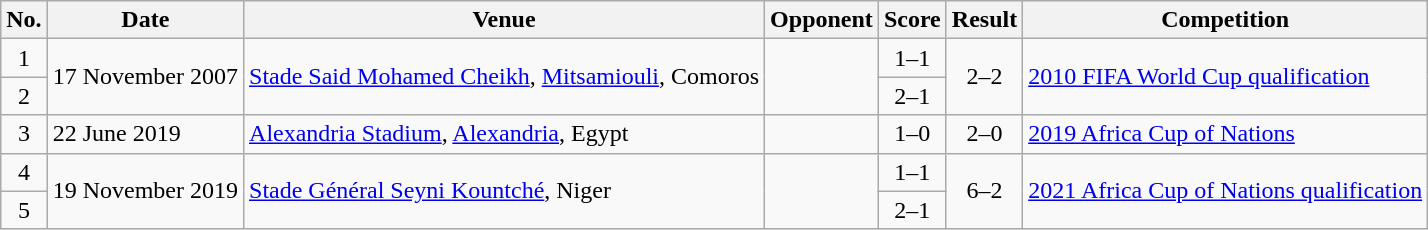<table class="wikitable sortable">
<tr>
<th scope="col">No.</th>
<th scope="col">Date</th>
<th scope="col">Venue</th>
<th scope="col">Opponent</th>
<th scope="col">Score</th>
<th scope="col">Result</th>
<th scope="col">Competition</th>
</tr>
<tr>
<td style="text-align:center">1</td>
<td rowspan="2">17 November 2007</td>
<td rowspan="2"><a href='#'>Stade Said Mohamed Cheikh</a>, <a href='#'>Mitsamiouli</a>, Comoros</td>
<td rowspan="2"></td>
<td style="text-align:center">1–1</td>
<td rowspan="2" style="text-align:center">2–2</td>
<td rowspan="2"><a href='#'>2010 FIFA World Cup qualification</a></td>
</tr>
<tr>
<td style="text-align:center">2</td>
<td style="text-align:center">2–1</td>
</tr>
<tr>
<td style="text-align:center">3</td>
<td>22 June 2019</td>
<td><a href='#'>Alexandria Stadium</a>, <a href='#'>Alexandria</a>, Egypt</td>
<td></td>
<td style="text-align:center">1–0</td>
<td style="text-align:center">2–0</td>
<td><a href='#'>2019 Africa Cup of Nations</a></td>
</tr>
<tr>
<td style="text-align:center">4</td>
<td rowspan="2">19 November 2019</td>
<td rowspan="2"><a href='#'>Stade Général Seyni Kountché</a>, Niger</td>
<td rowspan="2"></td>
<td style="text-align:center">1–1</td>
<td rowspan="2" style="text-align:center">6–2</td>
<td rowspan="2"><a href='#'>2021 Africa Cup of Nations qualification</a></td>
</tr>
<tr>
<td style="text-align:center">5</td>
<td style="text-align:center">2–1</td>
</tr>
</table>
